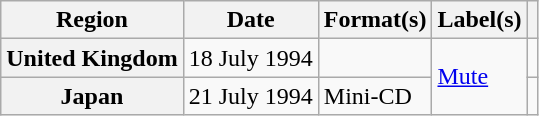<table class="wikitable plainrowheaders">
<tr>
<th scope="col">Region</th>
<th scope="col">Date</th>
<th scope="col">Format(s)</th>
<th scope="col">Label(s)</th>
<th scope="col"></th>
</tr>
<tr>
<th scope="row">United Kingdom</th>
<td>18 July 1994</td>
<td></td>
<td rowspan="2"><a href='#'>Mute</a></td>
<td></td>
</tr>
<tr>
<th scope="row">Japan</th>
<td>21 July 1994</td>
<td>Mini-CD</td>
<td></td>
</tr>
</table>
